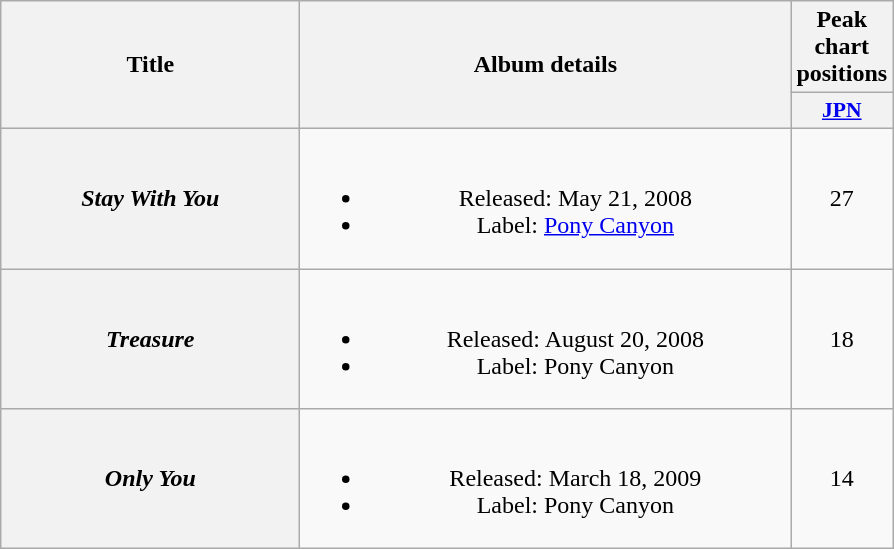<table class="wikitable plainrowheaders" style="text-align:center;">
<tr>
<th rowspan="2" style="width:12em;">Title</th>
<th rowspan="2" style="width:20em;">Album details</th>
<th>Peak chart positions</th>
</tr>
<tr>
<th scope="col" style="width:2.5em;font-size:90%;"><a href='#'>JPN</a><br></th>
</tr>
<tr>
<th scope="row"><em>Stay With You</em></th>
<td><br><ul><li>Released: May 21, 2008 </li><li>Label: <a href='#'>Pony Canyon</a></li></ul></td>
<td>27</td>
</tr>
<tr>
<th scope="row"><em>Treasure</em></th>
<td><br><ul><li>Released: August 20, 2008 </li><li>Label: Pony Canyon</li></ul></td>
<td>18</td>
</tr>
<tr>
<th scope="row"><em>Only You</em></th>
<td><br><ul><li>Released: March 18, 2009 </li><li>Label: Pony Canyon</li></ul></td>
<td>14</td>
</tr>
</table>
